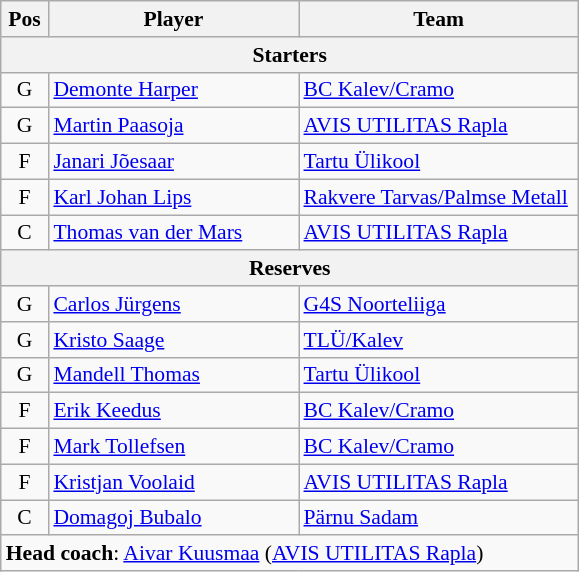<table class="wikitable" style="text-align:center; font-size:90%;">
<tr>
<th scope="col" style="width:25px;">Pos</th>
<th scope="col" style="width:160px;">Player</th>
<th scope="col" style="width:180px;">Team</th>
</tr>
<tr>
<th scope="col" colspan="5">Starters</th>
</tr>
<tr>
<td>G</td>
<td align=left> <a href='#'>Demonte Harper</a></td>
<td align=left><a href='#'>BC Kalev/Cramo</a></td>
</tr>
<tr>
<td>G</td>
<td align=left> <a href='#'>Martin Paasoja</a></td>
<td align=left><a href='#'>AVIS UTILITAS Rapla</a></td>
</tr>
<tr>
<td>F</td>
<td align=left> <a href='#'>Janari Jõesaar</a></td>
<td align=left><a href='#'>Tartu Ülikool</a></td>
</tr>
<tr>
<td>F</td>
<td align=left> <a href='#'>Karl Johan Lips</a></td>
<td align=left><a href='#'>Rakvere Tarvas/Palmse Metall</a></td>
</tr>
<tr>
<td>C</td>
<td align=left> <a href='#'>Thomas van der Mars</a></td>
<td align=left><a href='#'>AVIS UTILITAS Rapla</a></td>
</tr>
<tr>
<th scope="col" colspan="5">Reserves</th>
</tr>
<tr>
<td>G</td>
<td align=left> <a href='#'>Carlos Jürgens</a></td>
<td align=left><a href='#'>G4S Noorteliiga</a></td>
</tr>
<tr>
<td>G</td>
<td align=left> <a href='#'>Kristo Saage</a></td>
<td align=left><a href='#'>TLÜ/Kalev</a></td>
</tr>
<tr>
<td>G</td>
<td align=left> <a href='#'>Mandell Thomas</a></td>
<td align=left><a href='#'>Tartu Ülikool</a></td>
</tr>
<tr>
<td>F</td>
<td align=left> <a href='#'>Erik Keedus</a></td>
<td align=left><a href='#'>BC Kalev/Cramo</a></td>
</tr>
<tr>
<td>F</td>
<td align=left> <a href='#'>Mark Tollefsen</a></td>
<td align=left><a href='#'>BC Kalev/Cramo</a></td>
</tr>
<tr>
<td>F</td>
<td align=left> <a href='#'>Kristjan Voolaid</a></td>
<td align=left><a href='#'>AVIS UTILITAS Rapla</a></td>
</tr>
<tr>
<td>C</td>
<td align=left> <a href='#'>Domagoj Bubalo</a></td>
<td align=left><a href='#'>Pärnu Sadam</a></td>
</tr>
<tr>
<td align=left colspan="5"><strong>Head coach</strong>:  <a href='#'>Aivar Kuusmaa</a> (<a href='#'>AVIS UTILITAS Rapla</a>)</td>
</tr>
</table>
